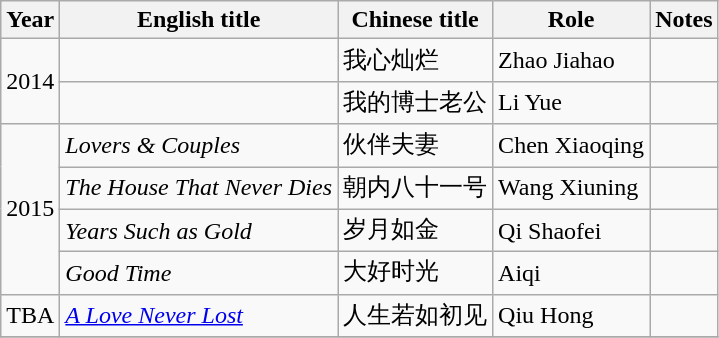<table class="wikitable sortable">
<tr>
<th>Year</th>
<th>English title</th>
<th>Chinese title</th>
<th>Role</th>
<th>Notes</th>
</tr>
<tr>
<td rowspan=2>2014</td>
<td></td>
<td>我心灿烂</td>
<td>Zhao Jiahao</td>
<td></td>
</tr>
<tr>
<td></td>
<td>我的博士老公</td>
<td>Li Yue</td>
<td></td>
</tr>
<tr>
<td rowspan=4>2015</td>
<td><em>Lovers & Couples</em></td>
<td>伙伴夫妻</td>
<td>Chen Xiaoqing</td>
<td></td>
</tr>
<tr>
<td><em> The House That Never Dies</em></td>
<td>朝内八十一号</td>
<td>Wang Xiuning</td>
<td></td>
</tr>
<tr>
<td><em>Years Such as Gold</em></td>
<td>岁月如金</td>
<td>Qi Shaofei</td>
<td></td>
</tr>
<tr>
<td><em>Good Time</em></td>
<td>大好时光</td>
<td>Aiqi</td>
<td></td>
</tr>
<tr>
<td>TBA</td>
<td><em><a href='#'>A Love Never Lost</a></em></td>
<td>人生若如初见</td>
<td>Qiu Hong</td>
<td></td>
</tr>
<tr>
</tr>
</table>
